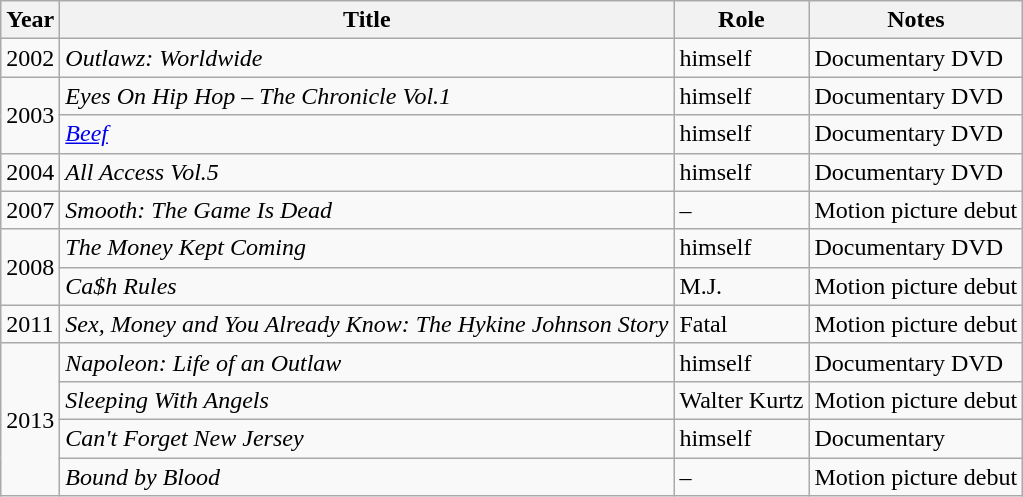<table class="wikitable">
<tr>
<th>Year</th>
<th>Title</th>
<th>Role</th>
<th>Notes</th>
</tr>
<tr>
<td>2002</td>
<td><em>Outlawz: Worldwide</em></td>
<td>himself</td>
<td>Documentary DVD</td>
</tr>
<tr>
<td rowspan="2">2003</td>
<td><em>Eyes On Hip Hop – The Chronicle Vol.1</em></td>
<td>himself</td>
<td>Documentary DVD</td>
</tr>
<tr>
<td><em><a href='#'>Beef</a></em></td>
<td>himself</td>
<td>Documentary DVD</td>
</tr>
<tr>
<td>2004</td>
<td><em>All Access Vol.5</em></td>
<td>himself</td>
<td>Documentary DVD</td>
</tr>
<tr>
<td>2007</td>
<td><em>Smooth: The Game Is Dead</em></td>
<td>–</td>
<td>Motion picture debut</td>
</tr>
<tr>
<td rowspan="2">2008</td>
<td><em>The Money Kept Coming</em></td>
<td>himself</td>
<td>Documentary DVD</td>
</tr>
<tr>
<td><em>Ca$h Rules</em></td>
<td>M.J.</td>
<td>Motion picture debut</td>
</tr>
<tr>
<td>2011</td>
<td><em> Sex, Money and You Already Know: The Hykine Johnson Story</em></td>
<td>Fatal</td>
<td>Motion picture debut</td>
</tr>
<tr>
<td rowspan="4">2013</td>
<td><em>Napoleon: Life of an Outlaw</em></td>
<td>himself</td>
<td>Documentary DVD</td>
</tr>
<tr>
<td><em>Sleeping With Angels</em></td>
<td>Walter Kurtz</td>
<td>Motion picture debut</td>
</tr>
<tr>
<td><em> Can't Forget New Jersey</em></td>
<td>himself</td>
<td>Documentary</td>
</tr>
<tr>
<td><em>Bound by Blood</em></td>
<td>–</td>
<td>Motion picture debut</td>
</tr>
</table>
